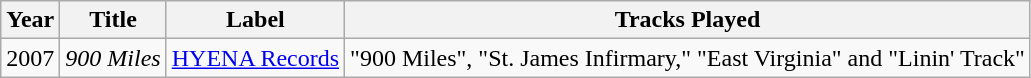<table class="wikitable">
<tr>
<th><strong>Year</strong></th>
<th><strong>Title</strong></th>
<th><strong>Label</strong></th>
<th><strong>Tracks Played</strong></th>
</tr>
<tr>
<td>2007</td>
<td><em>900 Miles</em></td>
<td><a href='#'>HYENA Records</a></td>
<td>"900 Miles", "St. James Infirmary," "East Virginia" and "Linin' Track"</td>
</tr>
</table>
